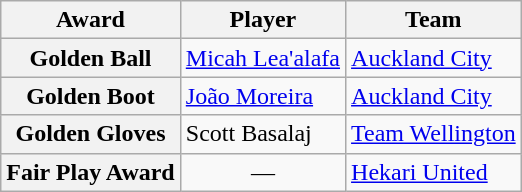<table class="wikitable" style="text-align:center">
<tr>
<th>Award</th>
<th>Player</th>
<th>Team</th>
</tr>
<tr>
<th>Golden Ball</th>
<td align=left> <a href='#'>Micah Lea'alafa</a></td>
<td align=left> <a href='#'>Auckland City</a></td>
</tr>
<tr>
<th>Golden Boot</th>
<td align=left> <a href='#'>João Moreira</a></td>
<td align=left> <a href='#'>Auckland City</a></td>
</tr>
<tr>
<th>Golden Gloves</th>
<td align=left> Scott Basalaj</td>
<td align=left> <a href='#'>Team Wellington</a></td>
</tr>
<tr>
<th>Fair Play Award</th>
<td>—</td>
<td align=left> <a href='#'>Hekari United</a></td>
</tr>
</table>
